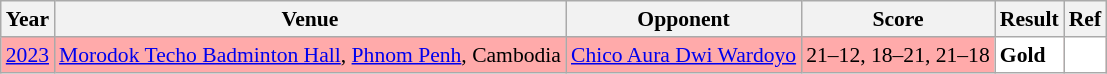<table class="sortable wikitable" style="font-size: 90%;">
<tr>
<th>Year</th>
<th>Venue</th>
<th>Opponent</th>
<th>Score</th>
<th>Result</th>
<th>Ref</th>
</tr>
<tr style="background:#FFAAAA">
<td align="center"><a href='#'>2023</a></td>
<td align="left"><a href='#'>Morodok Techo Badminton Hall</a>, <a href='#'>Phnom Penh</a>, Cambodia</td>
<td align="left"> <a href='#'>Chico Aura Dwi Wardoyo</a></td>
<td align="left">21–12, 18–21, 21–18</td>
<td style="text-align:left; background:white"> <strong>Gold</strong></td>
<td style="text-align:center; background:white"></td>
</tr>
</table>
